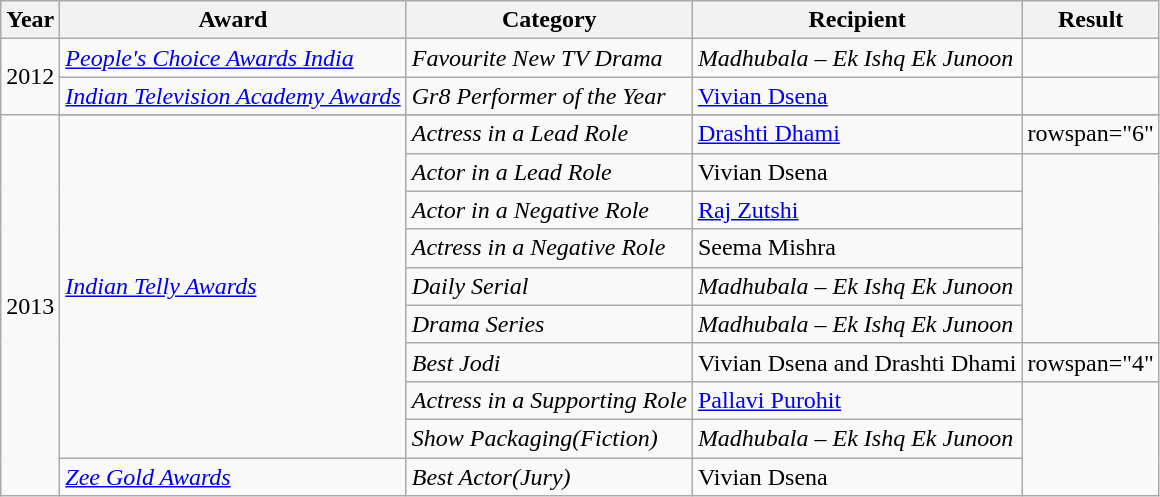<table class="wikitable">
<tr>
<th>Year</th>
<th>Award</th>
<th>Category</th>
<th>Recipient</th>
<th>Result</th>
</tr>
<tr>
<td rowspan="2">2012</td>
<td><em><a href='#'>People's Choice Awards India</a></em></td>
<td><em>Favourite New TV Drama</em></td>
<td><em>Madhubala – Ek Ishq Ek Junoon</em></td>
<td></td>
</tr>
<tr>
<td><em><a href='#'>Indian Television Academy Awards</a></em></td>
<td><em>Gr8 Performer of the Year</em></td>
<td><a href='#'>Vivian Dsena</a></td>
<td></td>
</tr>
<tr a>
<td rowspan="11">2013</td>
</tr>
<tr>
<td rowspan="9"><em><a href='#'>Indian Telly Awards</a></em></td>
<td><em>Actress in a Lead Role</em></td>
<td><a href='#'>Drashti Dhami</a></td>
<td>rowspan="6" </td>
</tr>
<tr>
<td><em>Actor in a Lead Role</em></td>
<td>Vivian Dsena</td>
</tr>
<tr>
<td><em>Actor in a Negative Role</em></td>
<td><a href='#'>Raj Zutshi</a></td>
</tr>
<tr>
<td><em>Actress in a Negative Role</em></td>
<td>Seema Mishra</td>
</tr>
<tr>
<td><em>Daily Serial</em></td>
<td><em>Madhubala – Ek Ishq Ek Junoon</em></td>
</tr>
<tr>
<td><em>Drama Series</em></td>
<td><em>Madhubala – Ek Ishq Ek Junoon</em></td>
</tr>
<tr>
<td><em>Best Jodi</em></td>
<td>Vivian Dsena and Drashti Dhami</td>
<td>rowspan="4" </td>
</tr>
<tr>
<td><em>Actress in a Supporting Role</em></td>
<td><a href='#'>Pallavi Purohit</a></td>
</tr>
<tr>
<td><em>Show Packaging(Fiction)</em></td>
<td><em>Madhubala – Ek Ishq Ek Junoon</em></td>
</tr>
<tr>
<td><em><a href='#'>Zee Gold Awards</a></em></td>
<td><em>Best Actor(Jury)</em></td>
<td>Vivian Dsena</td>
</tr>
</table>
